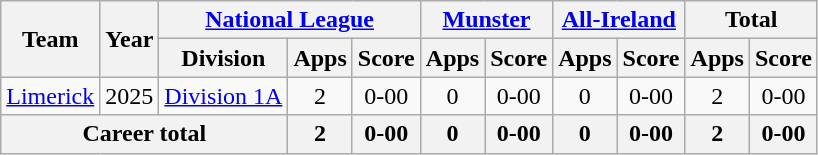<table class="wikitable" style="text-align:center">
<tr>
<th rowspan="2">Team</th>
<th rowspan="2">Year</th>
<th colspan="3"><a href='#'>National League</a></th>
<th colspan="2"><a href='#'>Munster</a></th>
<th colspan="2"><a href='#'>All-Ireland</a></th>
<th colspan="2">Total</th>
</tr>
<tr>
<th>Division</th>
<th>Apps</th>
<th>Score</th>
<th>Apps</th>
<th>Score</th>
<th>Apps</th>
<th>Score</th>
<th>Apps</th>
<th>Score</th>
</tr>
<tr>
<td rowspan="1"><a href='#'>Limerick</a></td>
<td>2025</td>
<td rowspan="1"><a href='#'>Division 1A</a></td>
<td>2</td>
<td>0-00</td>
<td>0</td>
<td>0-00</td>
<td>0</td>
<td>0-00</td>
<td>2</td>
<td>0-00</td>
</tr>
<tr>
<th colspan="3">Career total</th>
<th>2</th>
<th>0-00</th>
<th>0</th>
<th>0-00</th>
<th>0</th>
<th>0-00</th>
<th>2</th>
<th>0-00</th>
</tr>
</table>
